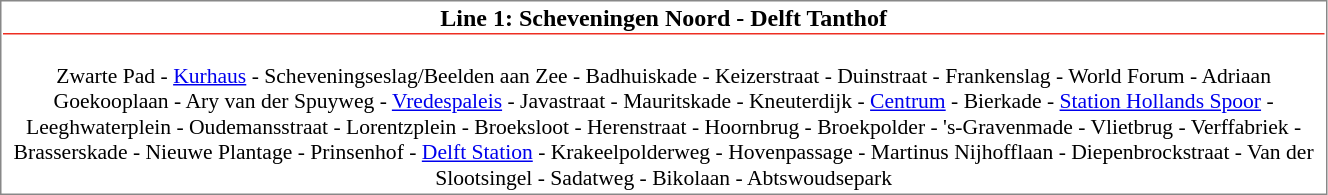<table align=left cellspacing=1 style="border:1px solid #888888;" width="70%">
<tr>
<td align=center style="border-bottom:1px solid #EE2E22;"><strong>Line 1: Scheveningen Noord - Delft Tanthof</strong></td>
</tr>
<tr>
<td align="center" style="font-size: 90%;" colspan="2"><br>Zwarte Pad - <a href='#'>Kurhaus</a> - Scheveningseslag/Beelden aan Zee - Badhuiskade - Keizerstraat - Duinstraat - Frankenslag - World Forum - Adriaan Goekooplaan - Ary van der Spuyweg - <a href='#'>Vredespaleis</a> - Javastraat - Mauritskade - Kneuterdijk - <a href='#'>Centrum</a> - Bierkade - <a href='#'>Station Hollands Spoor</a> - Leeghwaterplein - Oudemansstraat - Lorentzplein - Broeksloot - Herenstraat - Hoornbrug - Broekpolder - 's-Gravenmade - Vlietbrug - Verffabriek - Brasserskade - Nieuwe Plantage - Prinsenhof - <a href='#'>Delft Station</a> - Krakeelpolderweg - Hovenpassage - Martinus Nijhofflaan - Diepenbrockstraat - Van der Slootsingel - Sadatweg - Bikolaan - Abtswoudsepark</td>
</tr>
</table>
